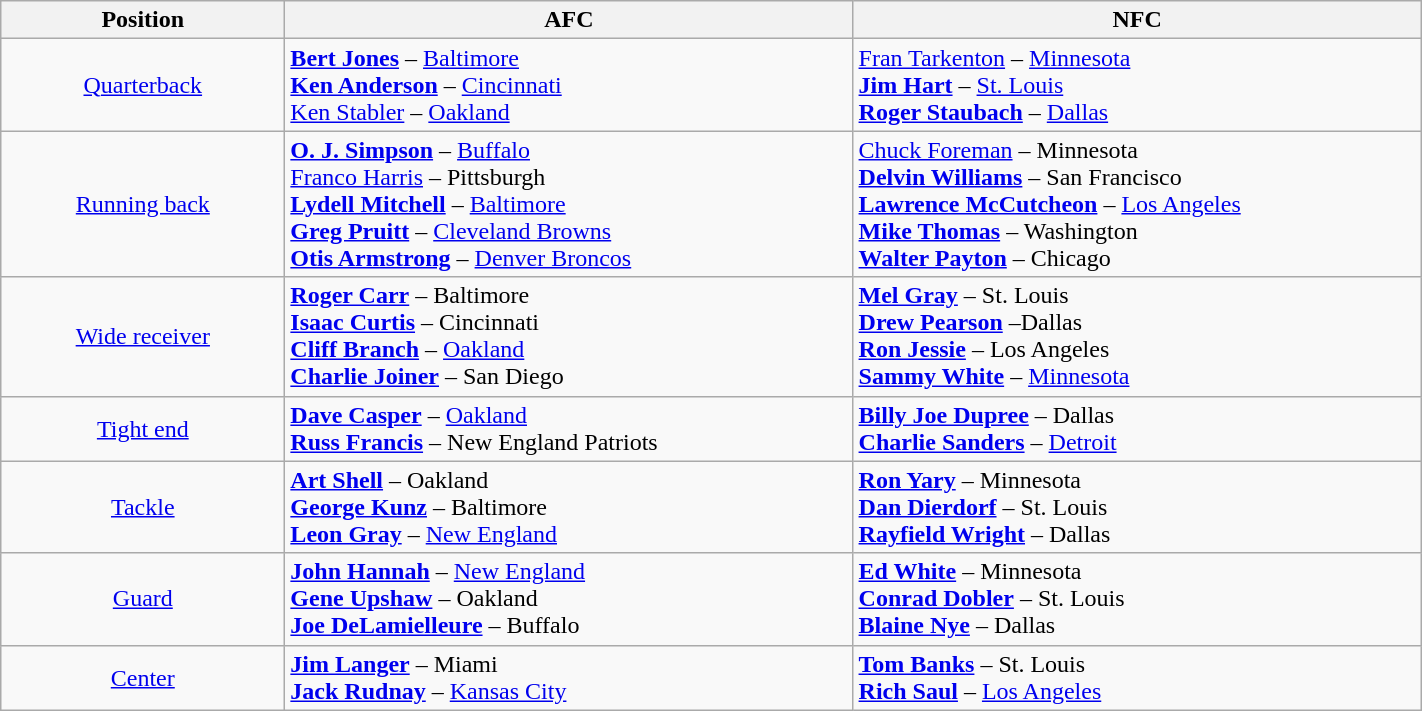<table class="wikitable" width=75%>
<tr>
<th width=20%>Position</th>
<th width=40%>AFC</th>
<th width=40%>NFC</th>
</tr>
<tr>
<td align=center><a href='#'>Quarterback</a></td>
<td><strong><a href='#'>Bert Jones</a></strong> – <a href='#'>Baltimore</a><br><strong><a href='#'>Ken Anderson</a></strong> – <a href='#'>Cincinnati</a><br><a href='#'>Ken Stabler</a> – <a href='#'>Oakland</a></td>
<td><a href='#'>Fran Tarkenton</a> – <a href='#'>Minnesota</a><br><strong><a href='#'>Jim Hart</a></strong> – <a href='#'>St. Louis</a> <br><strong><a href='#'>Roger Staubach</a></strong> – <a href='#'>Dallas</a><br></td>
</tr>
<tr>
<td align=center><a href='#'>Running back</a></td>
<td><strong><a href='#'>O. J. Simpson</a></strong> – <a href='#'>Buffalo</a> <br><a href='#'>Franco Harris</a> –  Pittsburgh <br><strong><a href='#'>Lydell Mitchell</a></strong> – <a href='#'>Baltimore</a> <br><strong><a href='#'>Greg Pruitt</a></strong> – <a href='#'>Cleveland Browns</a> <br><strong><a href='#'>Otis Armstrong</a></strong> – <a href='#'>Denver Broncos</a></td>
<td><a href='#'>Chuck Foreman</a> – Minnesota<br><strong><a href='#'>Delvin Williams</a></strong> – San Francisco<br><strong><a href='#'>Lawrence McCutcheon</a></strong> – <a href='#'>Los Angeles</a><br><strong><a href='#'>Mike Thomas</a></strong> – Washington <br><strong><a href='#'>Walter Payton</a></strong> – Chicago</td>
</tr>
<tr>
<td align=center><a href='#'>Wide receiver</a></td>
<td><strong><a href='#'>Roger Carr</a></strong> – Baltimore<br><strong><a href='#'>Isaac Curtis</a></strong> – Cincinnati<br><strong><a href='#'>Cliff Branch</a></strong> – <a href='#'>Oakland</a><br><strong><a href='#'>Charlie Joiner</a></strong> –  San Diego</td>
<td><strong><a href='#'>Mel Gray</a></strong> –  St. Louis<br><strong><a href='#'>Drew Pearson</a></strong> –Dallas<br><strong><a href='#'>Ron Jessie</a></strong> –  Los Angeles<br><strong><a href='#'>Sammy White</a></strong> – <a href='#'>Minnesota</a></td>
</tr>
<tr>
<td align=center><a href='#'>Tight end</a></td>
<td><strong><a href='#'>Dave Casper</a></strong> – <a href='#'>Oakland</a><br><strong><a href='#'>Russ Francis</a></strong> – New England Patriots</td>
<td><strong><a href='#'>Billy Joe Dupree</a></strong> –  Dallas<br><strong><a href='#'>Charlie Sanders</a></strong> – <a href='#'>Detroit</a></td>
</tr>
<tr>
<td align=center><a href='#'>Tackle</a></td>
<td><strong><a href='#'>Art Shell</a></strong> –  Oakland<br><strong><a href='#'>George Kunz</a></strong> –  Baltimore<br><strong><a href='#'>Leon Gray</a></strong> – <a href='#'>New England</a></td>
<td><strong><a href='#'>Ron Yary</a></strong> –  Minnesota<br><strong><a href='#'>Dan Dierdorf</a></strong> –  St. Louis<br><strong><a href='#'>Rayfield Wright</a></strong> –  Dallas</td>
</tr>
<tr>
<td align=center><a href='#'>Guard</a></td>
<td><strong><a href='#'>John Hannah</a></strong> – <a href='#'>New England</a><br><strong><a href='#'>Gene Upshaw</a></strong> –  Oakland<br><strong><a href='#'>Joe DeLamielleure</a></strong> –  Buffalo</td>
<td><strong><a href='#'>Ed White</a></strong> –  Minnesota<br><strong><a href='#'>Conrad Dobler</a></strong> –  St. Louis<br><strong><a href='#'>Blaine Nye</a></strong> –  Dallas</td>
</tr>
<tr>
<td align=center><a href='#'>Center</a></td>
<td><strong><a href='#'>Jim Langer</a></strong> –  Miami<br><strong><a href='#'>Jack Rudnay</a></strong> – <a href='#'>Kansas City</a></td>
<td><strong><a href='#'>Tom Banks</a></strong> –  St. Louis<br><strong><a href='#'>Rich Saul</a></strong> – <a href='#'>Los Angeles</a></td>
</tr>
</table>
